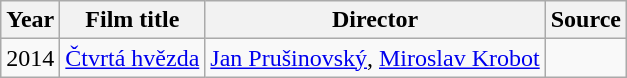<table class="wikitable sortable">
<tr>
<th>Year</th>
<th>Film title</th>
<th>Director</th>
<th>Source</th>
</tr>
<tr>
<td>2014</td>
<td><a href='#'>Čtvrtá hvězda</a></td>
<td><a href='#'>Jan Prušinovský</a>, <a href='#'>Miroslav Krobot</a></td>
<td></td>
</tr>
</table>
